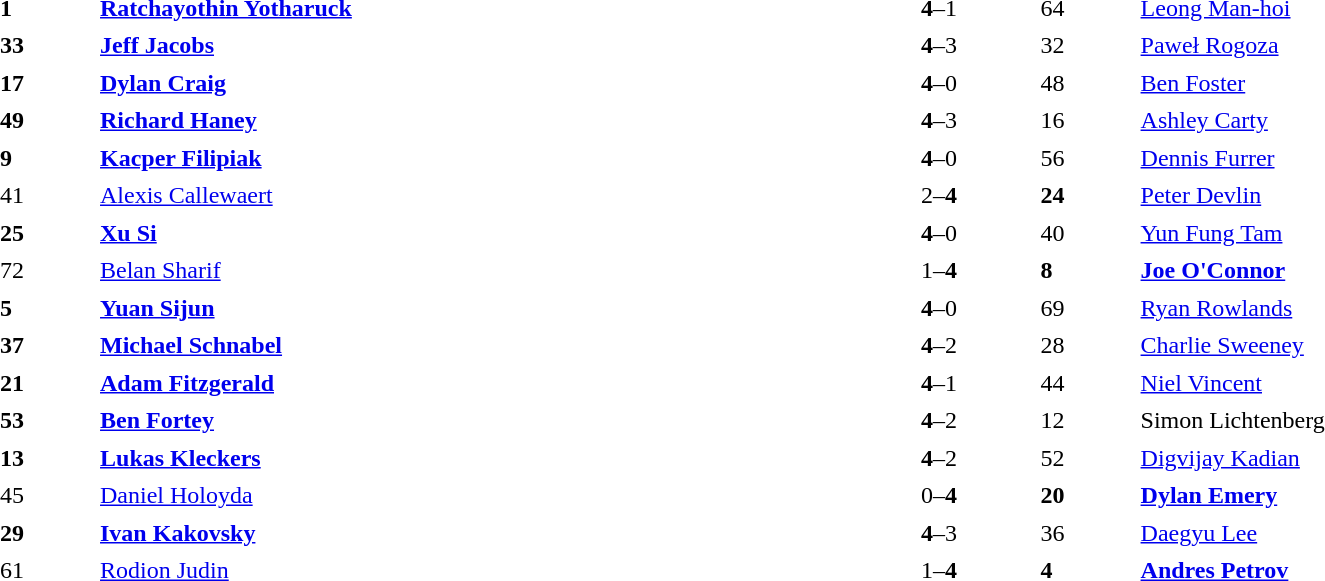<table width="100%" cellspacing="5">
<tr>
<th width=5%></th>
<th width=40%></th>
<th width=10%></th>
<th width=5%></th>
<th width=40%></th>
</tr>
<tr>
<td><strong>1</strong></td>
<td> <strong><a href='#'>Ratchayothin Yotharuck</a></strong></td>
<td align="center"><strong>4</strong>–1</td>
<td>64</td>
<td> <a href='#'>Leong Man-hoi</a></td>
</tr>
<tr>
<td><strong>33</strong></td>
<td> <strong><a href='#'>Jeff Jacobs</a></strong></td>
<td align="center"><strong>4</strong>–3</td>
<td>32</td>
<td> <a href='#'>Paweł Rogoza</a></td>
</tr>
<tr>
<td><strong>17</strong></td>
<td> <strong><a href='#'>Dylan Craig</a></strong></td>
<td align="center"><strong>4</strong>–0</td>
<td>48</td>
<td> <a href='#'>Ben Foster</a></td>
</tr>
<tr>
<td><strong>49</strong></td>
<td> <strong><a href='#'>Richard Haney</a></strong></td>
<td align="center"><strong>4</strong>–3</td>
<td>16</td>
<td> <a href='#'>Ashley Carty</a></td>
</tr>
<tr>
<td><strong>9</strong></td>
<td> <strong><a href='#'>Kacper Filipiak</a></strong></td>
<td align="center"><strong>4</strong>–0</td>
<td>56</td>
<td> <a href='#'>Dennis Furrer</a></td>
</tr>
<tr>
<td>41</td>
<td> <a href='#'>Alexis Callewaert</a></td>
<td align="center">2–<strong>4</strong></td>
<td><strong>24</strong></td>
<td> <a href='#'>Peter Devlin</a></td>
</tr>
<tr>
<td><strong>25</strong></td>
<td> <strong><a href='#'>Xu Si</a></strong></td>
<td align="center"><strong>4</strong>–0</td>
<td>40</td>
<td> <a href='#'>Yun Fung Tam</a></td>
</tr>
<tr>
<td>72</td>
<td> <a href='#'>Belan Sharif</a></td>
<td align="center">1–<strong>4</strong></td>
<td><strong>8</strong></td>
<td> <strong><a href='#'>Joe O'Connor</a></strong></td>
</tr>
<tr>
<td><strong>5</strong></td>
<td> <strong><a href='#'>Yuan Sijun</a></strong></td>
<td align="center"><strong>4</strong>–0</td>
<td>69</td>
<td> <a href='#'>Ryan Rowlands</a></td>
</tr>
<tr>
<td><strong>37</strong></td>
<td> <strong><a href='#'>Michael Schnabel</a></strong></td>
<td align="center"><strong>4</strong>–2</td>
<td>28</td>
<td> <a href='#'>Charlie Sweeney</a></td>
</tr>
<tr>
<td><strong>21</strong></td>
<td> <strong><a href='#'>Adam Fitzgerald</a></strong></td>
<td align="center"><strong>4</strong>–1</td>
<td>44</td>
<td> <a href='#'>Niel Vincent</a></td>
</tr>
<tr>
<td><strong>53</strong></td>
<td> <strong><a href='#'>Ben Fortey</a></strong></td>
<td align="center"><strong>4</strong>–2</td>
<td>12</td>
<td> Simon Lichtenberg</td>
</tr>
<tr>
<td><strong>13</strong></td>
<td> <strong><a href='#'>Lukas Kleckers</a></strong></td>
<td align="center"><strong>4</strong>–2</td>
<td>52</td>
<td> <a href='#'>Digvijay Kadian</a></td>
</tr>
<tr>
<td>45</td>
<td> <a href='#'>Daniel Holoyda</a></td>
<td align="center">0–<strong>4</strong></td>
<td><strong>20</strong></td>
<td> <strong><a href='#'>Dylan Emery</a></strong></td>
</tr>
<tr>
<td><strong>29</strong></td>
<td> <strong><a href='#'>Ivan Kakovsky</a></strong></td>
<td align="center"><strong>4</strong>–3</td>
<td>36</td>
<td> <a href='#'>Daegyu Lee</a></td>
</tr>
<tr>
<td>61</td>
<td> <a href='#'>Rodion Judin</a></td>
<td align="center">1–<strong>4</strong></td>
<td><strong>4</strong></td>
<td> <strong><a href='#'>Andres Petrov</a></strong></td>
</tr>
</table>
